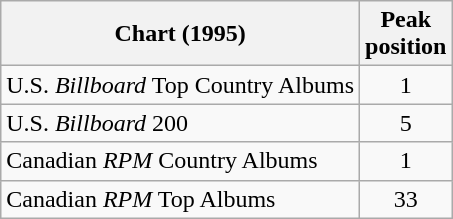<table class="wikitable">
<tr>
<th>Chart (1995)</th>
<th>Peak<br>position</th>
</tr>
<tr>
<td>U.S. <em>Billboard</em> Top Country Albums</td>
<td align="center">1</td>
</tr>
<tr>
<td>U.S. <em>Billboard</em> 200</td>
<td align="center">5</td>
</tr>
<tr>
<td>Canadian <em>RPM</em> Country Albums</td>
<td align="center">1</td>
</tr>
<tr>
<td>Canadian <em>RPM</em> Top Albums</td>
<td align="center">33</td>
</tr>
</table>
